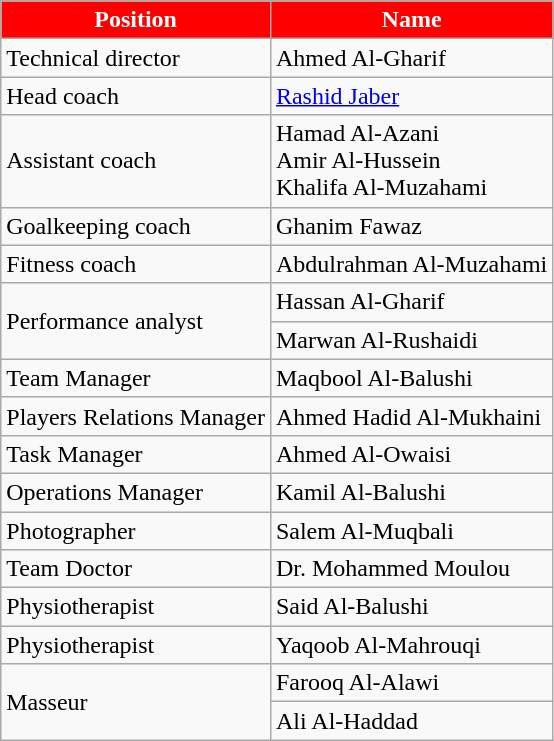<table class="wikitable">
<tr>
<th style="color:#FFFFFF;background:#FF0000">Position</th>
<th style="color:#FFFFFF;background:#FF0000">Name</th>
</tr>
<tr>
<td>Technical director</td>
<td> Ahmed Al-Gharif</td>
</tr>
<tr>
<td>Head coach</td>
<td> <a href='#'>Rashid Jaber</a></td>
</tr>
<tr>
<td>Assistant coach</td>
<td> Hamad Al-Azani <br>  Amir Al-Hussein <br>  Khalifa Al-Muzahami</td>
</tr>
<tr>
<td>Goalkeeping coach</td>
<td> Ghanim Fawaz</td>
</tr>
<tr>
<td>Fitness coach</td>
<td> Abdulrahman Al-Muzahami</td>
</tr>
<tr>
<td rowspan=2>Performance analyst</td>
<td> Hassan Al-Gharif</td>
</tr>
<tr>
<td> Marwan Al-Rushaidi</td>
</tr>
<tr>
<td>Team Manager</td>
<td> Maqbool Al-Balushi</td>
</tr>
<tr>
<td>Players Relations Manager</td>
<td> Ahmed Hadid Al-Mukhaini</td>
</tr>
<tr>
<td>Task Manager</td>
<td> Ahmed Al-Owaisi</td>
</tr>
<tr>
<td>Operations Manager</td>
<td> Kamil Al-Balushi</td>
</tr>
<tr>
<td>Photographer</td>
<td> Salem Al-Muqbali</td>
</tr>
<tr>
<td>Team Doctor</td>
<td> Dr. Mohammed Moulou</td>
</tr>
<tr>
<td>Physiotherapist</td>
<td> Said Al-Balushi</td>
</tr>
<tr>
<td>Physiotherapist</td>
<td> Yaqoob Al-Mahrouqi</td>
</tr>
<tr>
<td rowspan=2>Masseur</td>
<td> Farooq Al-Alawi</td>
</tr>
<tr>
<td> Ali Al-Haddad</td>
</tr>
</table>
